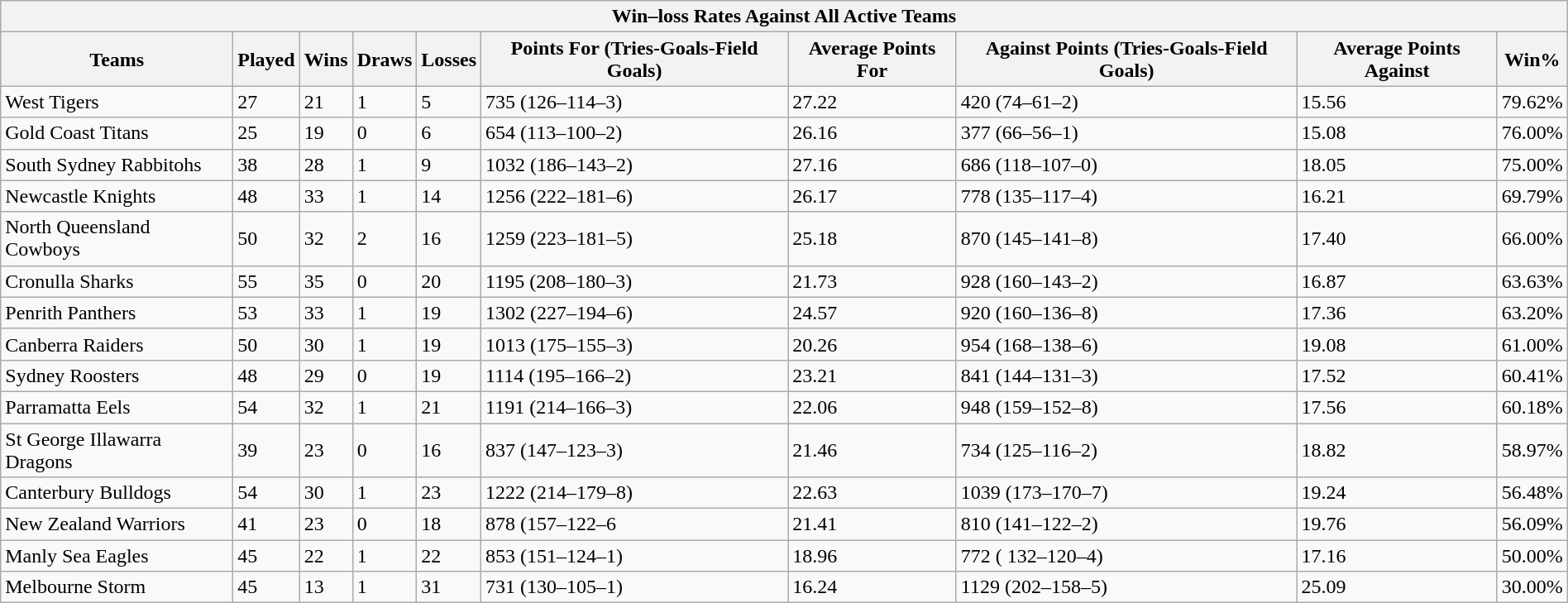<table class="wikitable sortable" style="margin: 1em auto">
<tr>
<th colspan=10>Win–loss Rates Against All Active Teams</th>
</tr>
<tr>
<th>Teams</th>
<th>Played</th>
<th>Wins</th>
<th>Draws</th>
<th>Losses</th>
<th>Points For (Tries-Goals-Field Goals)</th>
<th>Average Points For</th>
<th>Against Points (Tries-Goals-Field Goals)</th>
<th>Average Points Against</th>
<th>Win%</th>
</tr>
<tr>
<td>West Tigers</td>
<td>27</td>
<td>21</td>
<td>1</td>
<td>5</td>
<td>735 (126–114–3)</td>
<td>27.22</td>
<td>420 (74–61–2)</td>
<td>15.56</td>
<td>79.62%</td>
</tr>
<tr>
<td>Gold Coast Titans</td>
<td>25</td>
<td>19</td>
<td>0</td>
<td>6</td>
<td>654 (113–100–2)</td>
<td>26.16</td>
<td>377 (66–56–1)</td>
<td>15.08</td>
<td>76.00%</td>
</tr>
<tr>
<td>South Sydney Rabbitohs</td>
<td>38</td>
<td>28</td>
<td>1</td>
<td>9</td>
<td>1032 (186–143–2)</td>
<td>27.16</td>
<td>686 (118–107–0)</td>
<td>18.05</td>
<td>75.00%</td>
</tr>
<tr>
<td>Newcastle Knights</td>
<td>48</td>
<td>33</td>
<td>1</td>
<td>14</td>
<td>1256 (222–181–6)</td>
<td>26.17</td>
<td>778 (135–117–4)</td>
<td>16.21</td>
<td>69.79%</td>
</tr>
<tr>
<td>North Queensland Cowboys</td>
<td>50</td>
<td>32</td>
<td>2</td>
<td>16</td>
<td>1259 (223–181–5)</td>
<td>25.18</td>
<td>870 (145–141–8)</td>
<td>17.40</td>
<td>66.00%</td>
</tr>
<tr>
<td>Cronulla Sharks</td>
<td>55</td>
<td>35</td>
<td>0</td>
<td>20</td>
<td>1195 (208–180–3)</td>
<td>21.73</td>
<td>928 (160–143–2)</td>
<td>16.87</td>
<td>63.63%</td>
</tr>
<tr>
<td>Penrith Panthers</td>
<td>53</td>
<td>33</td>
<td>1</td>
<td>19</td>
<td>1302 (227–194–6)</td>
<td>24.57</td>
<td>920 (160–136–8)</td>
<td>17.36</td>
<td>63.20%</td>
</tr>
<tr>
<td>Canberra Raiders</td>
<td>50</td>
<td>30</td>
<td>1</td>
<td>19</td>
<td>1013 (175–155–3)</td>
<td>20.26</td>
<td>954 (168–138–6)</td>
<td>19.08</td>
<td>61.00%</td>
</tr>
<tr>
<td>Sydney Roosters</td>
<td>48</td>
<td>29</td>
<td>0</td>
<td>19</td>
<td>1114 (195–166–2)</td>
<td>23.21</td>
<td>841 (144–131–3)</td>
<td>17.52</td>
<td>60.41%</td>
</tr>
<tr>
<td>Parramatta Eels</td>
<td>54</td>
<td>32</td>
<td>1</td>
<td>21</td>
<td>1191 (214–166–3)</td>
<td>22.06</td>
<td>948 (159–152–8)</td>
<td>17.56</td>
<td>60.18%</td>
</tr>
<tr>
<td>St George Illawarra Dragons</td>
<td>39</td>
<td>23</td>
<td>0</td>
<td>16</td>
<td>837 (147–123–3)</td>
<td>21.46</td>
<td>734 (125–116–2)</td>
<td>18.82</td>
<td>58.97%</td>
</tr>
<tr>
<td>Canterbury Bulldogs</td>
<td>54</td>
<td>30</td>
<td>1</td>
<td>23</td>
<td>1222 (214–179–8)</td>
<td>22.63</td>
<td>1039 (173–170–7)</td>
<td>19.24</td>
<td>56.48%</td>
</tr>
<tr>
<td>New Zealand Warriors</td>
<td>41</td>
<td>23</td>
<td>0</td>
<td>18</td>
<td>878 (157–122–6</td>
<td>21.41</td>
<td>810 (141–122–2)</td>
<td>19.76</td>
<td>56.09%</td>
</tr>
<tr>
<td>Manly Sea Eagles</td>
<td>45</td>
<td>22</td>
<td>1</td>
<td>22</td>
<td>853 (151–124–1)</td>
<td>18.96</td>
<td>772 ( 132–120–4)</td>
<td>17.16</td>
<td>50.00%</td>
</tr>
<tr>
<td>Melbourne Storm</td>
<td>45</td>
<td>13</td>
<td>1</td>
<td>31</td>
<td>731 (130–105–1)</td>
<td>16.24</td>
<td>1129 (202–158–5)</td>
<td>25.09</td>
<td>30.00%</td>
</tr>
</table>
